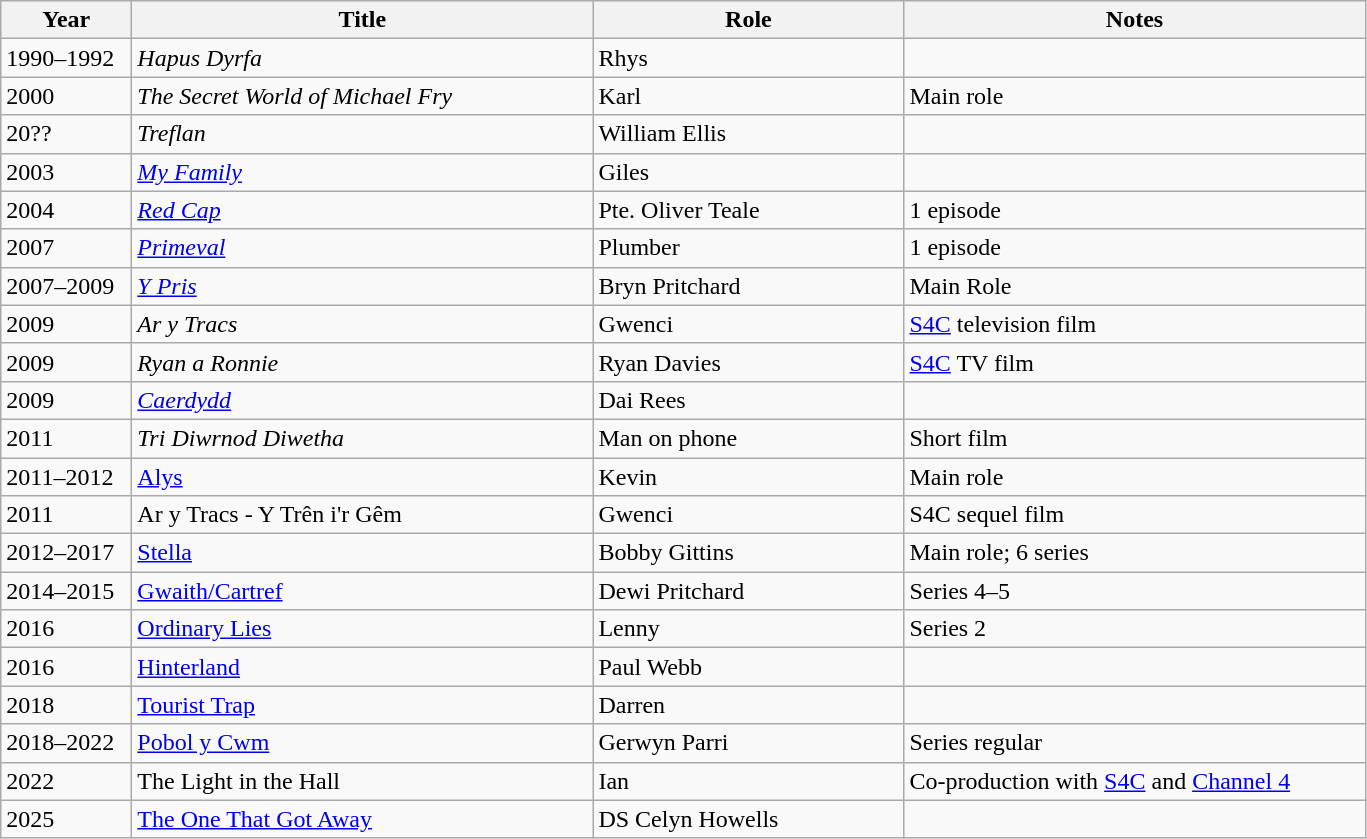<table class="wikitable">
<tr>
<th scope="col" width="80">Year</th>
<th scope="col" width="300">Title</th>
<th scope="col" width="200">Role</th>
<th scope="col" width="300">Notes</th>
</tr>
<tr>
<td>1990–1992</td>
<td><em>Hapus Dyrfa</em></td>
<td>Rhys</td>
<td></td>
</tr>
<tr>
<td>2000</td>
<td><em>The Secret World of Michael Fry</em></td>
<td>Karl</td>
<td>Main role</td>
</tr>
<tr>
<td>20??</td>
<td><em>Treflan</em></td>
<td>William Ellis</td>
<td></td>
</tr>
<tr>
<td>2003</td>
<td><em><a href='#'>My Family</a></em></td>
<td>Giles</td>
<td></td>
</tr>
<tr>
<td>2004</td>
<td><em><a href='#'>Red Cap</a></em></td>
<td>Pte. Oliver Teale</td>
<td>1 episode</td>
</tr>
<tr>
<td>2007</td>
<td><em><a href='#'>Primeval</a></em></td>
<td>Plumber</td>
<td>1 episode</td>
</tr>
<tr>
<td>2007–2009</td>
<td><em><a href='#'>Y Pris</a></em></td>
<td>Bryn Pritchard</td>
<td>Main Role</td>
</tr>
<tr>
<td>2009</td>
<td><em>Ar y Tracs</em></td>
<td>Gwenci</td>
<td><a href='#'>S4C</a> television film</td>
</tr>
<tr>
<td>2009</td>
<td><em>Ryan a Ronnie</em></td>
<td>Ryan Davies</td>
<td><a href='#'>S4C</a> TV film</td>
</tr>
<tr>
<td>2009</td>
<td><em><a href='#'>Caerdydd</a></em></td>
<td>Dai Rees</td>
<td></td>
</tr>
<tr>
<td>2011</td>
<td><em>Tri Diwrnod Diwetha<strong></td>
<td>Man on phone</td>
<td>Short film</td>
</tr>
<tr>
<td>2011–2012</td>
<td></em><a href='#'>Alys</a><em></td>
<td>Kevin</td>
<td>Main role</td>
</tr>
<tr>
<td>2011</td>
<td></em>Ar y Tracs - Y Trên i'r Gêm<em></td>
<td>Gwenci</td>
<td>S4C sequel film</td>
</tr>
<tr>
<td>2012–2017</td>
<td></em><a href='#'>Stella</a><em></td>
<td>Bobby Gittins</td>
<td>Main role; 6 series</td>
</tr>
<tr>
<td>2014–2015</td>
<td></em><a href='#'>Gwaith/Cartref</a><em></td>
<td>Dewi Pritchard</td>
<td>Series 4–5</td>
</tr>
<tr>
<td>2016</td>
<td></em><a href='#'>Ordinary Lies</a><em></td>
<td>Lenny</td>
<td>Series 2</td>
</tr>
<tr>
<td>2016</td>
<td></em><a href='#'>Hinterland</a><em></td>
<td>Paul Webb</td>
<td></td>
</tr>
<tr>
<td>2018</td>
<td></em><a href='#'>Tourist Trap</a><em></td>
<td>Darren</td>
<td></td>
</tr>
<tr>
<td>2018–2022</td>
<td></em><a href='#'>Pobol y Cwm</a><em></td>
<td>Gerwyn Parri</td>
<td>Series regular</td>
</tr>
<tr>
<td>2022</td>
<td></em>The Light in the Hall<em></td>
<td>Ian</td>
<td>Co-production with <a href='#'>S4C</a> and <a href='#'>Channel 4</a></td>
</tr>
<tr>
<td>2025</td>
<td></em><a href='#'>The One That Got Away</a><em></td>
<td>DS Celyn Howells</td>
<td></td>
</tr>
</table>
